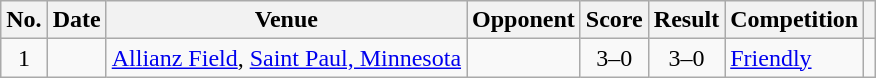<table class="wikitable sortable">
<tr>
<th scope="col">No.</th>
<th scope="col">Date</th>
<th scope="col">Venue</th>
<th scope="col">Opponent</th>
<th scope="col">Score</th>
<th scope="col">Result</th>
<th scope="col">Competition</th>
<th scope="col" class="unsortable"></th>
</tr>
<tr>
<td style="text-align:center">1</td>
<td></td>
<td><a href='#'>Allianz Field</a>, <a href='#'>Saint Paul, Minnesota</a></td>
<td></td>
<td style="text-align:center">3–0</td>
<td style="text-align:center">3–0</td>
<td><a href='#'>Friendly</a></td>
<td></td>
</tr>
</table>
